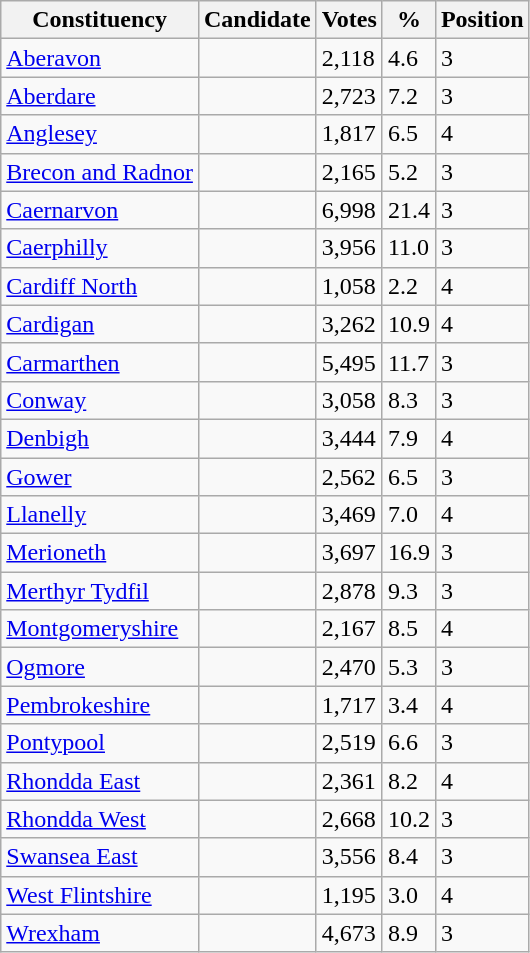<table class="wikitable sortable">
<tr>
<th>Constituency</th>
<th>Candidate</th>
<th>Votes</th>
<th>%</th>
<th>Position</th>
</tr>
<tr>
<td><a href='#'>Aberavon</a></td>
<td></td>
<td>2,118</td>
<td>4.6</td>
<td>3</td>
</tr>
<tr>
<td><a href='#'>Aberdare</a></td>
<td></td>
<td>2,723</td>
<td>7.2</td>
<td>3</td>
</tr>
<tr>
<td><a href='#'>Anglesey</a></td>
<td></td>
<td>1,817</td>
<td>6.5</td>
<td>4</td>
</tr>
<tr>
<td><a href='#'>Brecon and Radnor</a></td>
<td></td>
<td>2,165</td>
<td>5.2</td>
<td>3</td>
</tr>
<tr>
<td><a href='#'>Caernarvon</a></td>
<td></td>
<td>6,998</td>
<td>21.4</td>
<td>3</td>
</tr>
<tr>
<td><a href='#'>Caerphilly</a></td>
<td></td>
<td>3,956</td>
<td>11.0</td>
<td>3</td>
</tr>
<tr>
<td><a href='#'>Cardiff North</a></td>
<td></td>
<td>1,058</td>
<td>2.2</td>
<td>4</td>
</tr>
<tr>
<td><a href='#'>Cardigan</a></td>
<td></td>
<td>3,262</td>
<td>10.9</td>
<td>4</td>
</tr>
<tr>
<td><a href='#'>Carmarthen</a></td>
<td></td>
<td>5,495</td>
<td>11.7</td>
<td>3</td>
</tr>
<tr>
<td><a href='#'>Conway</a></td>
<td></td>
<td>3,058</td>
<td>8.3</td>
<td>3</td>
</tr>
<tr>
<td><a href='#'>Denbigh</a></td>
<td></td>
<td>3,444</td>
<td>7.9</td>
<td>4</td>
</tr>
<tr>
<td><a href='#'>Gower</a></td>
<td></td>
<td>2,562</td>
<td>6.5</td>
<td>3</td>
</tr>
<tr>
<td><a href='#'>Llanelly</a></td>
<td></td>
<td>3,469</td>
<td>7.0</td>
<td>4</td>
</tr>
<tr>
<td><a href='#'>Merioneth</a></td>
<td></td>
<td>3,697</td>
<td>16.9</td>
<td>3</td>
</tr>
<tr>
<td><a href='#'>Merthyr Tydfil</a></td>
<td></td>
<td>2,878</td>
<td>9.3</td>
<td>3</td>
</tr>
<tr>
<td><a href='#'>Montgomeryshire</a></td>
<td></td>
<td>2,167</td>
<td>8.5</td>
<td>4</td>
</tr>
<tr>
<td><a href='#'>Ogmore</a></td>
<td></td>
<td>2,470</td>
<td>5.3</td>
<td>3</td>
</tr>
<tr>
<td><a href='#'>Pembrokeshire</a></td>
<td></td>
<td>1,717</td>
<td>3.4</td>
<td>4</td>
</tr>
<tr>
<td><a href='#'>Pontypool</a></td>
<td></td>
<td>2,519</td>
<td>6.6</td>
<td>3</td>
</tr>
<tr>
<td><a href='#'>Rhondda East</a></td>
<td></td>
<td>2,361</td>
<td>8.2</td>
<td>4</td>
</tr>
<tr>
<td><a href='#'>Rhondda West</a></td>
<td></td>
<td>2,668</td>
<td>10.2</td>
<td>3</td>
</tr>
<tr>
<td><a href='#'>Swansea East</a></td>
<td></td>
<td>3,556</td>
<td>8.4</td>
<td>3</td>
</tr>
<tr>
<td><a href='#'>West Flintshire</a></td>
<td></td>
<td>1,195</td>
<td>3.0</td>
<td>4</td>
</tr>
<tr>
<td><a href='#'>Wrexham</a></td>
<td></td>
<td>4,673</td>
<td>8.9</td>
<td>3</td>
</tr>
</table>
